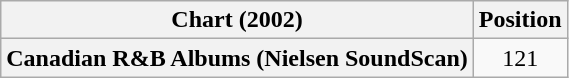<table class="wikitable plainrowheaders" style="text-align:center">
<tr>
<th scope="col">Chart (2002)</th>
<th scope="col">Position</th>
</tr>
<tr>
<th scope="row">Canadian R&B Albums (Nielsen SoundScan)</th>
<td>121</td>
</tr>
</table>
